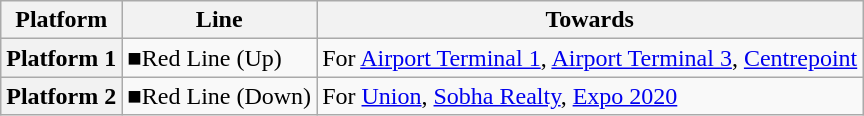<table border="1" cellspacing="0" cellpadding="3" frame="hsides" rules="rows" style="" class="wikitable">
<tr>
<th>Platform</th>
<th>Line</th>
<th>Towards</th>
</tr>
<tr>
<th>Platform 1</th>
<td><span>■</span>Red Line (Up)</td>
<td>For <a href='#'>Airport Terminal 1</a>, <a href='#'>Airport Terminal 3</a>, <a href='#'>Centrepoint</a></td>
</tr>
<tr>
<th>Platform 2</th>
<td><span>■</span>Red Line (Down)</td>
<td>For <a href='#'>Union</a>, <a href='#'>Sobha Realty</a>, <a href='#'>Expo 2020</a></td>
</tr>
</table>
